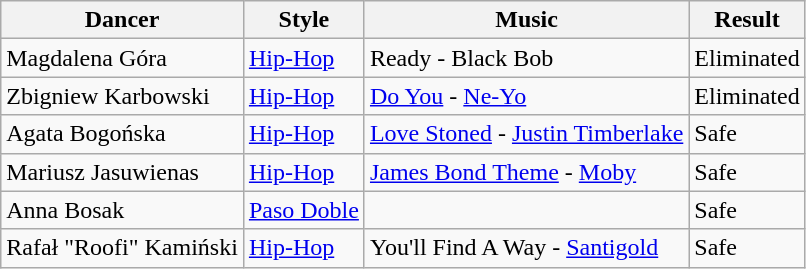<table class="wikitable">
<tr>
<th>Dancer</th>
<th>Style</th>
<th>Music</th>
<th>Result</th>
</tr>
<tr>
<td>Magdalena Góra</td>
<td><a href='#'>Hip-Hop</a></td>
<td>Ready - Black Bob</td>
<td>Eliminated</td>
</tr>
<tr>
<td>Zbigniew Karbowski</td>
<td><a href='#'>Hip-Hop</a></td>
<td><a href='#'>Do You</a> - <a href='#'>Ne-Yo</a></td>
<td>Eliminated</td>
</tr>
<tr>
<td>Agata Bogońska</td>
<td><a href='#'>Hip-Hop</a></td>
<td><a href='#'>Love Stoned</a> - <a href='#'>Justin Timberlake</a></td>
<td>Safe</td>
</tr>
<tr>
<td>Mariusz Jasuwienas</td>
<td><a href='#'>Hip-Hop</a></td>
<td><a href='#'>James Bond Theme</a> - <a href='#'>Moby</a></td>
<td>Safe</td>
</tr>
<tr>
<td>Anna Bosak</td>
<td><a href='#'>Paso Doble</a></td>
<td></td>
<td>Safe</td>
</tr>
<tr>
<td>Rafał "Roofi" Kamiński</td>
<td><a href='#'>Hip-Hop</a></td>
<td>You'll Find A Way - <a href='#'>Santigold</a></td>
<td>Safe</td>
</tr>
</table>
